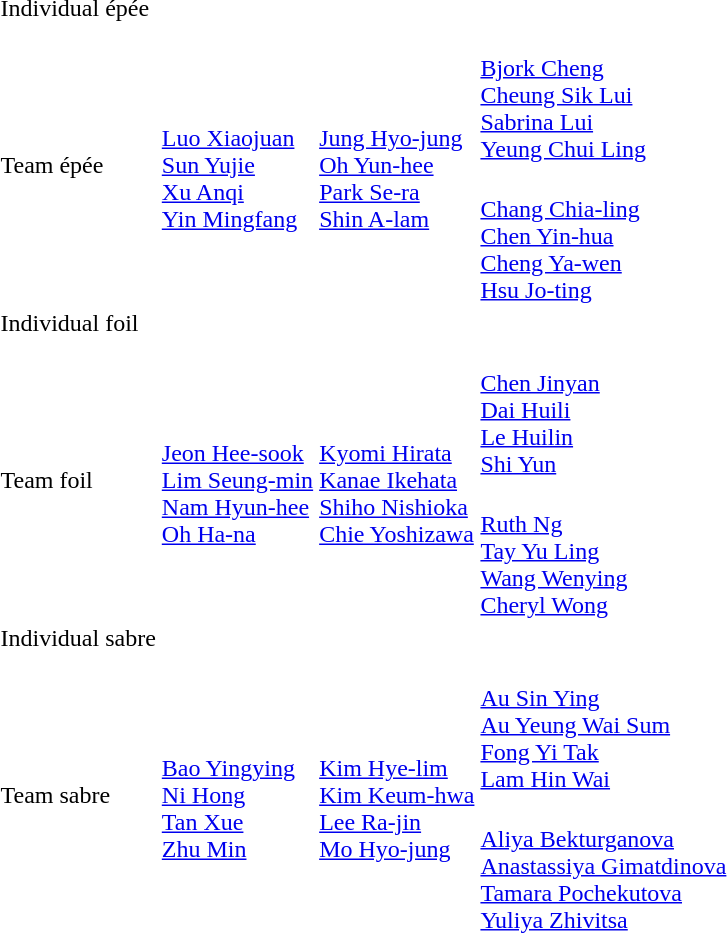<table>
<tr>
<td rowspan=2>Individual épée</td>
<td rowspan=2></td>
<td rowspan=2></td>
<td></td>
</tr>
<tr>
<td></td>
</tr>
<tr>
<td rowspan=2>Team épée</td>
<td rowspan=2><br><a href='#'>Luo Xiaojuan</a><br><a href='#'>Sun Yujie</a><br><a href='#'>Xu Anqi</a><br><a href='#'>Yin Mingfang</a></td>
<td rowspan=2><br><a href='#'>Jung Hyo-jung</a><br><a href='#'>Oh Yun-hee</a><br><a href='#'>Park Se-ra</a><br><a href='#'>Shin A-lam</a></td>
<td><br><a href='#'>Bjork Cheng</a><br><a href='#'>Cheung Sik Lui</a><br><a href='#'>Sabrina Lui</a><br><a href='#'>Yeung Chui Ling</a></td>
</tr>
<tr>
<td><br><a href='#'>Chang Chia-ling</a><br><a href='#'>Chen Yin-hua</a><br><a href='#'>Cheng Ya-wen</a><br><a href='#'>Hsu Jo-ting</a></td>
</tr>
<tr>
<td rowspan=2>Individual foil</td>
<td rowspan=2></td>
<td rowspan=2></td>
<td></td>
</tr>
<tr>
<td></td>
</tr>
<tr>
<td rowspan=2>Team foil</td>
<td rowspan=2><br><a href='#'>Jeon Hee-sook</a><br><a href='#'>Lim Seung-min</a><br><a href='#'>Nam Hyun-hee</a><br><a href='#'>Oh Ha-na</a></td>
<td rowspan=2><br><a href='#'>Kyomi Hirata</a><br><a href='#'>Kanae Ikehata</a><br><a href='#'>Shiho Nishioka</a><br><a href='#'>Chie Yoshizawa</a></td>
<td><br><a href='#'>Chen Jinyan</a><br><a href='#'>Dai Huili</a><br><a href='#'>Le Huilin</a><br><a href='#'>Shi Yun</a></td>
</tr>
<tr>
<td><br><a href='#'>Ruth Ng</a><br><a href='#'>Tay Yu Ling</a><br><a href='#'>Wang Wenying</a><br><a href='#'>Cheryl Wong</a></td>
</tr>
<tr>
<td rowspan=2>Individual sabre</td>
<td rowspan=2></td>
<td rowspan=2></td>
<td></td>
</tr>
<tr>
<td></td>
</tr>
<tr>
<td rowspan=2>Team sabre</td>
<td rowspan=2><br><a href='#'>Bao Yingying</a><br><a href='#'>Ni Hong</a><br><a href='#'>Tan Xue</a><br><a href='#'>Zhu Min</a></td>
<td rowspan=2><br><a href='#'>Kim Hye-lim</a><br><a href='#'>Kim Keum-hwa</a><br><a href='#'>Lee Ra-jin</a><br><a href='#'>Mo Hyo-jung</a></td>
<td><br><a href='#'>Au Sin Ying</a><br><a href='#'>Au Yeung Wai Sum</a><br><a href='#'>Fong Yi Tak</a><br><a href='#'>Lam Hin Wai</a></td>
</tr>
<tr>
<td><br><a href='#'>Aliya Bekturganova</a><br><a href='#'>Anastassiya Gimatdinova</a><br><a href='#'>Tamara Pochekutova</a><br><a href='#'>Yuliya Zhivitsa</a></td>
</tr>
</table>
